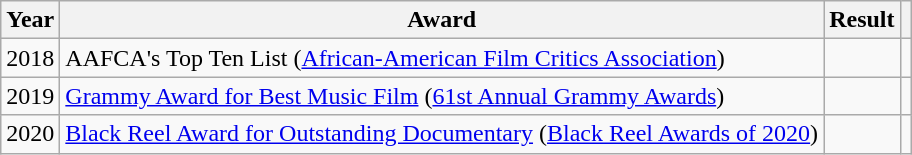<table class="wikitable">
<tr>
<th>Year</th>
<th>Award</th>
<th>Result</th>
<th></th>
</tr>
<tr>
<td>2018</td>
<td>AAFCA's Top Ten List (<a href='#'>African-American Film Critics Association</a>)</td>
<td></td>
<td style="text-align: center;"></td>
</tr>
<tr>
<td>2019</td>
<td><a href='#'>Grammy Award for Best Music Film</a> (<a href='#'>61st Annual Grammy Awards</a>)</td>
<td></td>
<td style="text-align: center;"></td>
</tr>
<tr>
<td>2020</td>
<td><a href='#'>Black Reel Award for Outstanding Documentary</a> (<a href='#'>Black Reel Awards of 2020</a>)</td>
<td></td>
<td style="text-align: center;"></td>
</tr>
</table>
